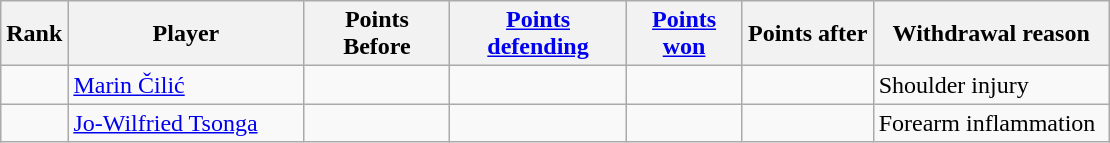<table class="wikitable sortable">
<tr>
<th style="width:30px;">Rank</th>
<th style="width:150px;">Player</th>
<th style="width:90px;">Points Before</th>
<th style="width:110px;"><a href='#'>Points defending</a></th>
<th style="width:70px;"><a href='#'>Points won</a></th>
<th style="width:80px;">Points after</th>
<th style="width:150px;">Withdrawal reason</th>
</tr>
<tr>
<td></td>
<td> <a href='#'>Marin Čilić</a></td>
<td></td>
<td></td>
<td></td>
<td></td>
<td>Shoulder injury</td>
</tr>
<tr>
<td></td>
<td> <a href='#'>Jo-Wilfried Tsonga</a></td>
<td></td>
<td></td>
<td></td>
<td></td>
<td>Forearm inflammation</td>
</tr>
</table>
